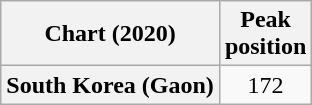<table class="wikitable plainrowheaders" style="text-align:center">
<tr>
<th scope="col">Chart (2020)</th>
<th scope="col">Peak<br>position</th>
</tr>
<tr>
<th scope="row">South Korea (Gaon)</th>
<td>172</td>
</tr>
</table>
